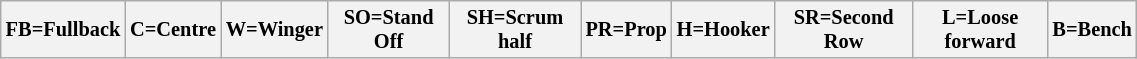<table class="wikitable"  style="font-size:85%; width:60%;">
<tr>
<th>FB=Fullback</th>
<th>C=Centre</th>
<th>W=Winger</th>
<th>SO=Stand Off</th>
<th>SH=Scrum half</th>
<th>PR=Prop</th>
<th>H=Hooker</th>
<th>SR=Second Row</th>
<th>L=Loose forward</th>
<th>B=Bench</th>
</tr>
</table>
